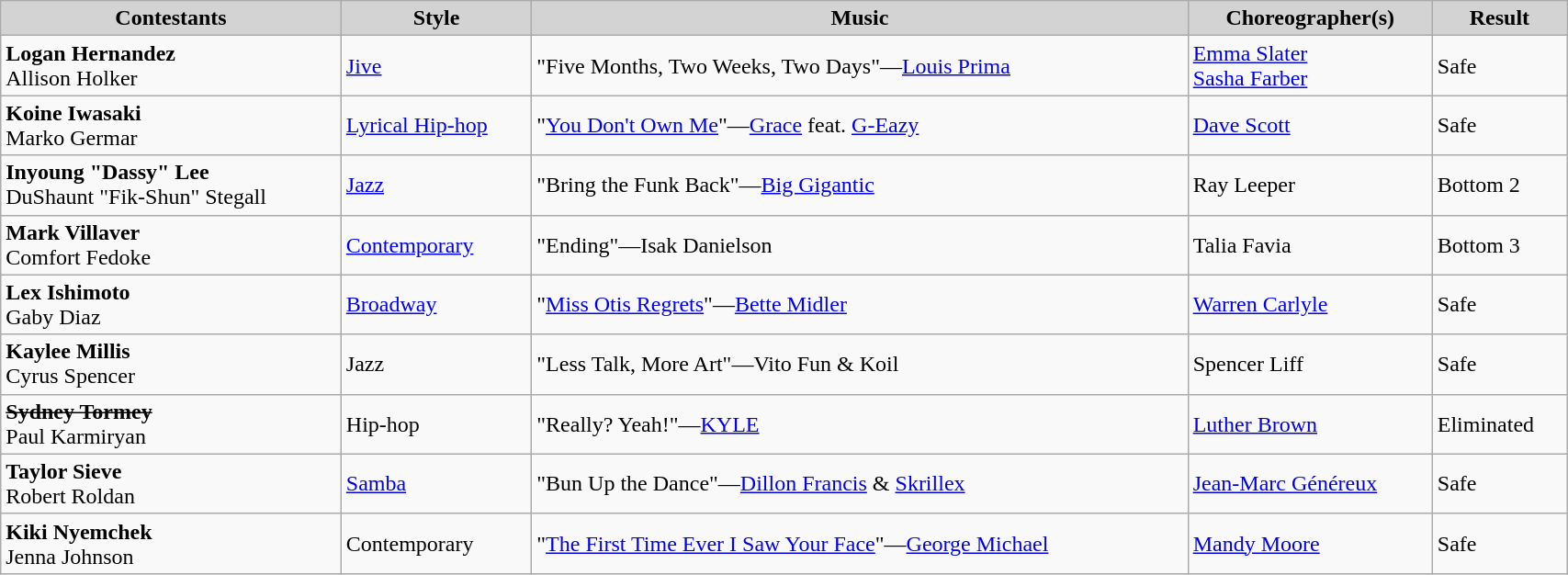<table class="wikitable" style="width:90%;">
<tr style="background:lightgrey; text-align:center;">
<td><strong>Contestants</strong></td>
<td><strong>Style</strong></td>
<td><strong>Music</strong></td>
<td><strong>Choreographer(s)</strong></td>
<td><strong>Result</strong></td>
</tr>
<tr>
<td><strong>Logan Hernandez</strong><br>Allison Holker</td>
<td><a href='#'>Jive</a></td>
<td>"Five Months, Two Weeks, Two Days"—<a href='#'>Louis Prima</a></td>
<td><a href='#'>Emma Slater</a><br><a href='#'>Sasha Farber</a></td>
<td>Safe</td>
</tr>
<tr>
<td><strong>Koine Iwasaki</strong><br>Marko Germar</td>
<td><a href='#'>Lyrical Hip-hop</a></td>
<td>"<a href='#'>You Don't Own Me</a>"—<a href='#'>Grace</a> feat. <a href='#'>G-Eazy</a></td>
<td><a href='#'>Dave Scott</a></td>
<td>Safe</td>
</tr>
<tr>
<td><strong>Inyoung "Dassy" Lee</strong><br>DuShaunt "Fik-Shun" Stegall</td>
<td><a href='#'>Jazz</a></td>
<td>"Bring the Funk Back"—<a href='#'>Big Gigantic</a></td>
<td>Ray Leeper</td>
<td>Bottom 2</td>
</tr>
<tr>
<td><strong>Mark Villaver</strong><br>Comfort Fedoke</td>
<td><a href='#'>Contemporary</a></td>
<td>"Ending"—Isak Danielson</td>
<td>Talia Favia</td>
<td>Bottom 3</td>
</tr>
<tr>
<td><strong>Lex Ishimoto</strong><br>Gaby Diaz</td>
<td><a href='#'>Broadway</a></td>
<td>"<a href='#'>Miss Otis Regrets</a>"—<a href='#'>Bette Midler</a></td>
<td><a href='#'>Warren Carlyle</a></td>
<td>Safe</td>
</tr>
<tr>
<td><strong>Kaylee Millis</strong><br>Cyrus Spencer</td>
<td>Jazz</td>
<td>"Less Talk, More Art"—Vito Fun & Koil</td>
<td>Spencer Liff</td>
<td>Safe</td>
</tr>
<tr>
<td><strong><s>Sydney Tormey</s></strong><br>Paul Karmiryan</td>
<td>Hip-hop</td>
<td>"Really? Yeah!"—<a href='#'>KYLE</a></td>
<td><a href='#'>Luther Brown</a></td>
<td>Eliminated</td>
</tr>
<tr>
<td><strong>Taylor Sieve</strong><br>Robert Roldan</td>
<td><a href='#'>Samba</a></td>
<td>"Bun Up the Dance"—<a href='#'>Dillon Francis</a> & <a href='#'>Skrillex</a></td>
<td><a href='#'>Jean-Marc Généreux</a></td>
<td>Safe</td>
</tr>
<tr>
<td><strong>Kiki Nyemchek</strong><br>Jenna Johnson</td>
<td>Contemporary</td>
<td>"<a href='#'>The First Time Ever I Saw Your Face</a>"—<a href='#'>George Michael</a></td>
<td><a href='#'>Mandy Moore</a></td>
<td>Safe</td>
</tr>
</table>
